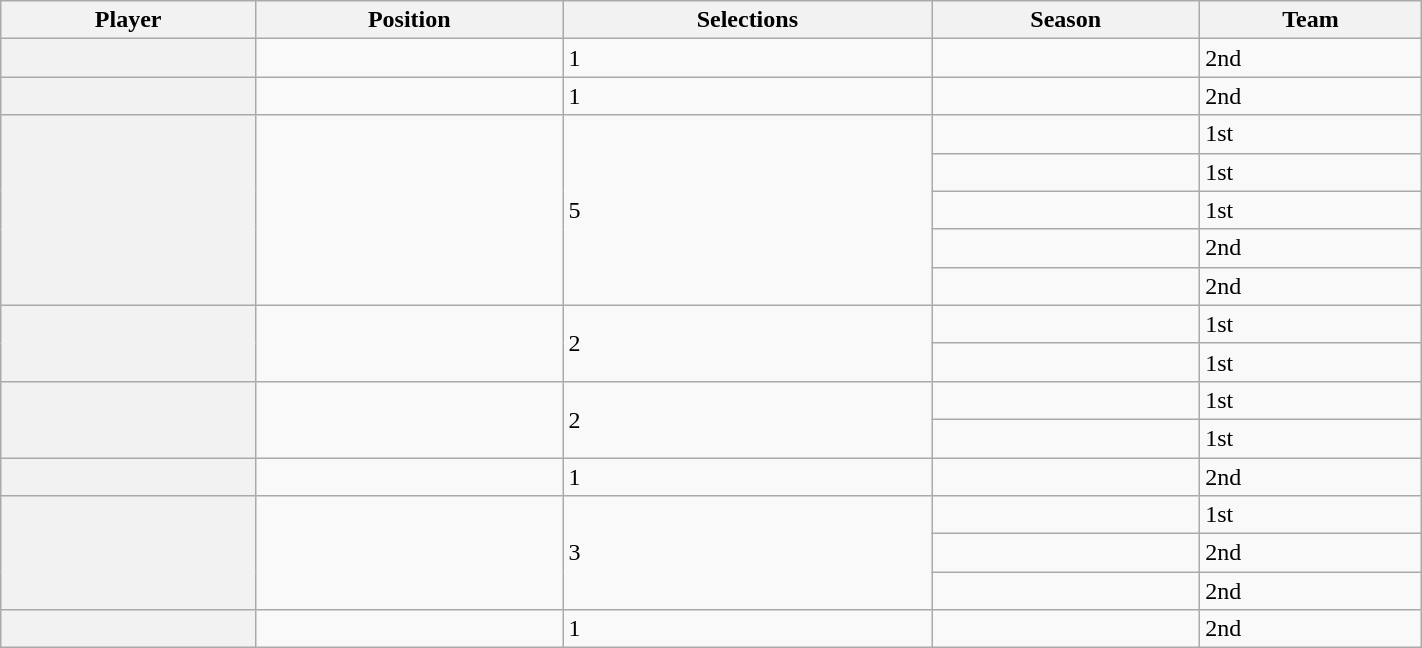<table class="wikitable sortable" width="75%">
<tr>
<th scope="col">Player</th>
<th scope="col">Position</th>
<th scope="col">Selections</th>
<th scope="col">Season</th>
<th scope="col">Team</th>
</tr>
<tr>
<th scope="row"></th>
<td></td>
<td>1</td>
<td></td>
<td>2nd</td>
</tr>
<tr>
<th scope="row"></th>
<td></td>
<td>1</td>
<td></td>
<td>2nd</td>
</tr>
<tr>
<th scope="row" rowspan="5"></th>
<td rowspan="5"></td>
<td rowspan="5">5</td>
<td></td>
<td>1st</td>
</tr>
<tr>
<td></td>
<td>1st</td>
</tr>
<tr>
<td></td>
<td>1st</td>
</tr>
<tr>
<td></td>
<td>2nd</td>
</tr>
<tr>
<td></td>
<td>2nd</td>
</tr>
<tr>
<th scope="row" rowspan="2"></th>
<td rowspan="2"></td>
<td rowspan="2">2</td>
<td></td>
<td>1st</td>
</tr>
<tr>
<td></td>
<td>1st</td>
</tr>
<tr>
<th scope="row" rowspan="2"></th>
<td rowspan="2"></td>
<td rowspan="2">2</td>
<td></td>
<td>1st</td>
</tr>
<tr>
<td></td>
<td>1st</td>
</tr>
<tr>
<th scope="row"></th>
<td></td>
<td>1</td>
<td></td>
<td>2nd</td>
</tr>
<tr>
<th scope="row" rowspan="3"></th>
<td rowspan="3"></td>
<td rowspan="3">3</td>
<td></td>
<td>1st</td>
</tr>
<tr>
<td></td>
<td>2nd</td>
</tr>
<tr>
<td></td>
<td>2nd</td>
</tr>
<tr>
<th scope="row"></th>
<td></td>
<td>1</td>
<td></td>
<td>2nd</td>
</tr>
</table>
